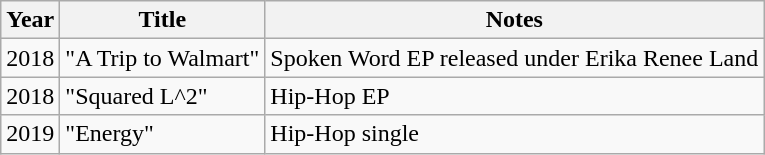<table class="wikitable">
<tr>
<th>Year</th>
<th>Title</th>
<th>Notes</th>
</tr>
<tr>
<td>2018</td>
<td>"A Trip to Walmart"</td>
<td>Spoken Word EP released under Erika Renee Land</td>
</tr>
<tr>
<td>2018</td>
<td>"Squared L^2"</td>
<td>Hip-Hop EP</td>
</tr>
<tr>
<td>2019</td>
<td>"Energy"</td>
<td>Hip-Hop single</td>
</tr>
</table>
